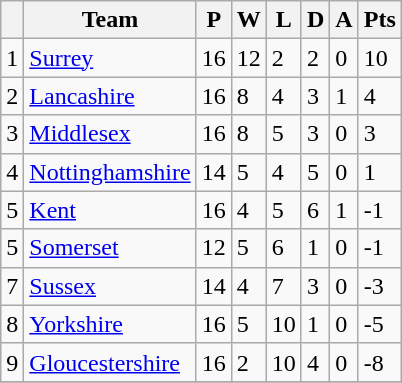<table class="wikitable">
<tr>
<th></th>
<th>Team</th>
<th>P</th>
<th>W</th>
<th>L</th>
<th>D</th>
<th>A</th>
<th>Pts</th>
</tr>
<tr>
<td>1</td>
<td><a href='#'>Surrey</a></td>
<td>16</td>
<td>12</td>
<td>2</td>
<td>2</td>
<td>0</td>
<td>10</td>
</tr>
<tr>
<td>2</td>
<td><a href='#'>Lancashire</a></td>
<td>16</td>
<td>8</td>
<td>4</td>
<td>3</td>
<td>1</td>
<td>4</td>
</tr>
<tr>
<td>3</td>
<td><a href='#'>Middlesex</a></td>
<td>16</td>
<td>8</td>
<td>5</td>
<td>3</td>
<td>0</td>
<td>3</td>
</tr>
<tr>
<td>4</td>
<td><a href='#'>Nottinghamshire</a></td>
<td>14</td>
<td>5</td>
<td>4</td>
<td>5</td>
<td>0</td>
<td>1</td>
</tr>
<tr>
<td>5</td>
<td><a href='#'>Kent</a></td>
<td>16</td>
<td>4</td>
<td>5</td>
<td>6</td>
<td>1</td>
<td>-1</td>
</tr>
<tr>
<td>5</td>
<td><a href='#'>Somerset</a></td>
<td>12</td>
<td>5</td>
<td>6</td>
<td>1</td>
<td>0</td>
<td>-1</td>
</tr>
<tr>
<td>7</td>
<td><a href='#'>Sussex</a></td>
<td>14</td>
<td>4</td>
<td>7</td>
<td>3</td>
<td>0</td>
<td>-3</td>
</tr>
<tr>
<td>8</td>
<td><a href='#'>Yorkshire</a></td>
<td>16</td>
<td>5</td>
<td>10</td>
<td>1</td>
<td>0</td>
<td>-5</td>
</tr>
<tr>
<td>9</td>
<td><a href='#'>Gloucestershire</a></td>
<td>16</td>
<td>2</td>
<td>10</td>
<td>4</td>
<td>0</td>
<td>-8</td>
</tr>
<tr>
</tr>
</table>
